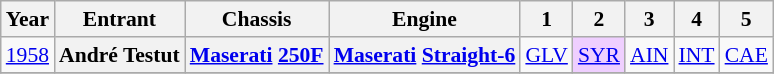<table class="wikitable" style="text-align:center; font-size:90%">
<tr>
<th>Year</th>
<th>Entrant</th>
<th>Chassis</th>
<th>Engine</th>
<th>1</th>
<th>2</th>
<th>3</th>
<th>4</th>
<th>5</th>
</tr>
<tr>
<td><a href='#'>1958</a></td>
<th>André Testut</th>
<th><a href='#'>Maserati</a> <a href='#'>250F</a></th>
<th><a href='#'>Maserati</a> <a href='#'>Straight-6</a></th>
<td><a href='#'>GLV</a></td>
<td style="background:#EFCFFF;"><a href='#'>SYR</a><br></td>
<td><a href='#'>AIN</a></td>
<td><a href='#'>INT</a></td>
<td><a href='#'>CAE</a></td>
</tr>
<tr>
</tr>
</table>
